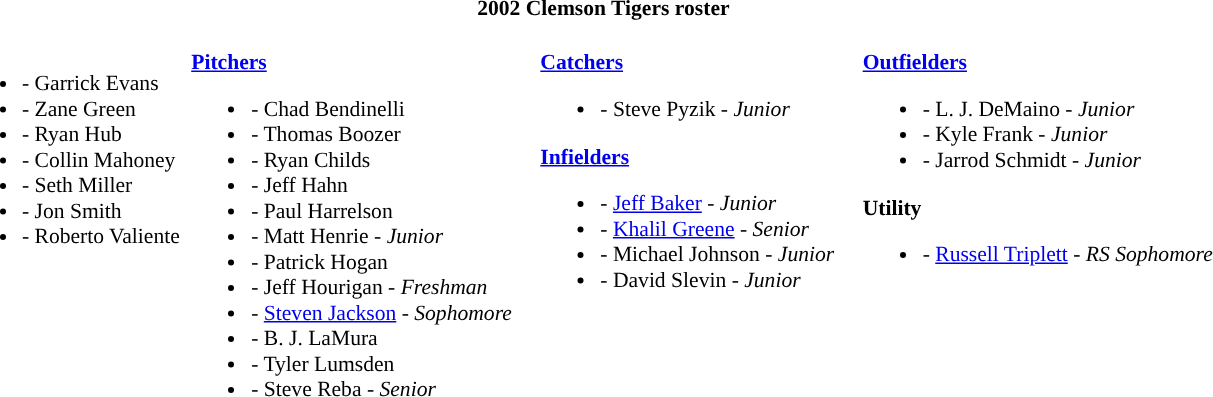<table class="toccolours" style="border-collapse:collapse; font-size:90%;">
<tr>
<th colspan="9">2002 Clemson Tigers roster</th>
</tr>
<tr>
</tr>
<tr>
<td width="03"> </td>
<td valign="top"><br><ul><li>- Garrick Evans</li><li>- Zane Green</li><li>- Ryan Hub</li><li>- Collin Mahoney</li><li>- Seth Miller</li><li>- Jon Smith</li><li>- Roberto Valiente</li></ul></td>
<td width="03"> </td>
<td valign="top"><br><strong><a href='#'>Pitchers</a></strong><ul><li>- Chad Bendinelli</li><li>- Thomas Boozer</li><li>- Ryan Childs</li><li>- Jeff Hahn</li><li>- Paul Harrelson</li><li>- Matt Henrie - <em>Junior</em></li><li>- Patrick Hogan</li><li>- Jeff Hourigan - <em>Freshman</em></li><li>- <a href='#'>Steven Jackson</a> - <em>Sophomore</em></li><li>- B. J. LaMura</li><li>- Tyler Lumsden</li><li>- Steve Reba - <em>Senior</em></li></ul></td>
<td width="15"> </td>
<td valign="top"><br><strong><a href='#'>Catchers</a></strong><ul><li>- Steve Pyzik - <em>Junior</em></li></ul><strong><a href='#'>Infielders</a></strong><ul><li>- <a href='#'>Jeff Baker</a> - <em>Junior</em></li><li>- <a href='#'>Khalil Greene</a> - <em>Senior</em></li><li>- Michael Johnson - <em>Junior</em></li><li>- David Slevin - <em>Junior</em></li></ul></td>
<td width="15"> </td>
<td valign="top"><br><strong><a href='#'>Outfielders</a></strong><ul><li>- L. J. DeMaino - <em>Junior</em></li><li>- Kyle Frank - <em>Junior</em></li><li>- Jarrod Schmidt - <em>Junior</em></li></ul><strong>Utility</strong><ul><li>- <a href='#'>Russell Triplett</a> - <em>RS Sophomore</em></li></ul></td>
<td width="25"> </td>
</tr>
</table>
